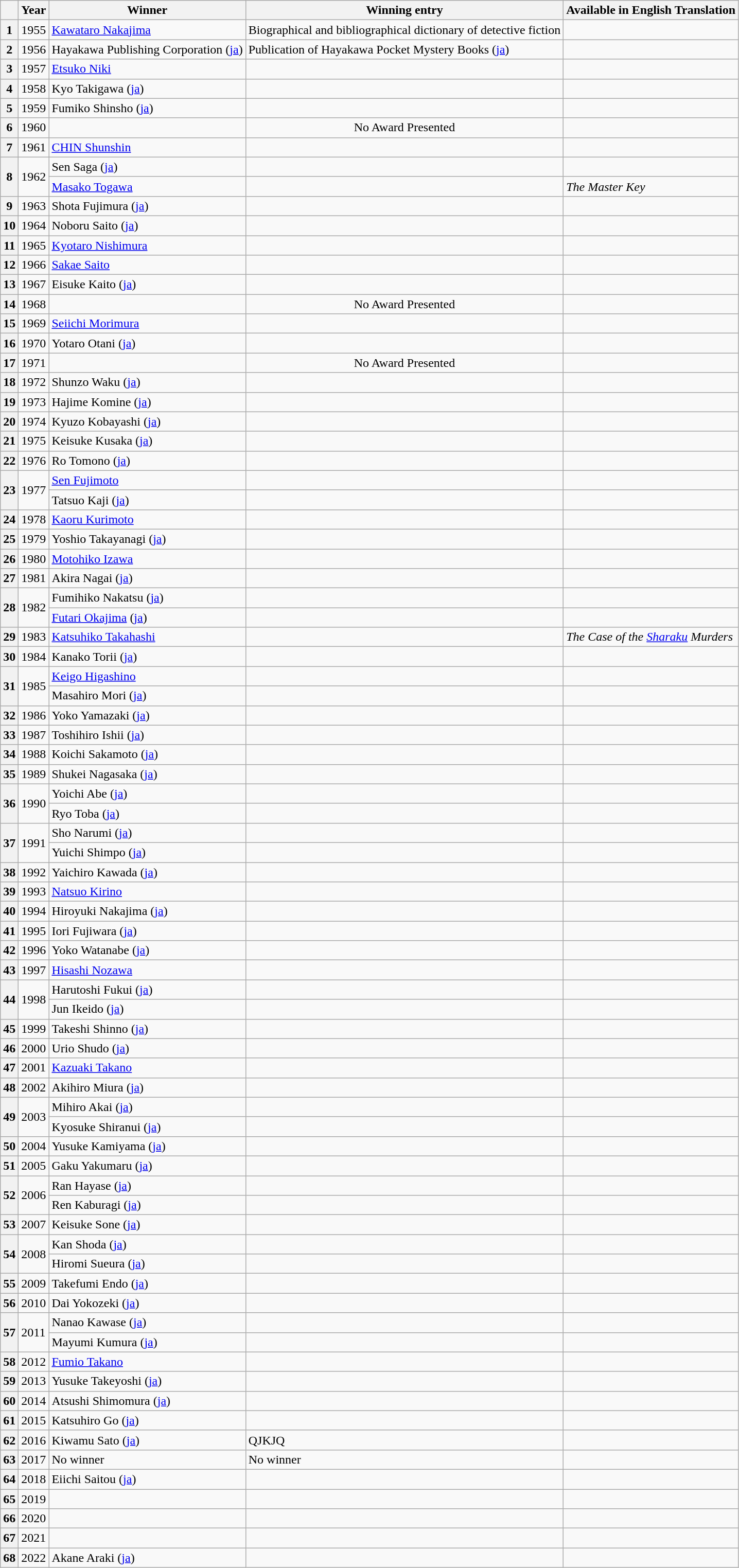<table class='wikitable'>
<tr>
<th></th>
<th>Year</th>
<th>Winner</th>
<th>Winning entry</th>
<th>Available in English Translation</th>
</tr>
<tr>
<th>1</th>
<td>1955</td>
<td><a href='#'>Kawataro Nakajima</a></td>
<td>Biographical and bibliographical dictionary of detective fiction</td>
<td></td>
</tr>
<tr>
<th>2</th>
<td>1956</td>
<td>Hayakawa Publishing Corporation (<a href='#'>ja</a>)</td>
<td>Publication of Hayakawa Pocket Mystery Books (<a href='#'>ja</a>)</td>
<td></td>
</tr>
<tr>
<th>3</th>
<td>1957</td>
<td><a href='#'>Etsuko Niki</a></td>
<td></td>
<td></td>
</tr>
<tr>
<th>4</th>
<td>1958</td>
<td>Kyo Takigawa (<a href='#'>ja</a>)</td>
<td></td>
<td></td>
</tr>
<tr>
<th>5</th>
<td>1959</td>
<td>Fumiko Shinsho (<a href='#'>ja</a>)</td>
<td></td>
<td></td>
</tr>
<tr>
<th>6</th>
<td>1960</td>
<td></td>
<td style="text-align:center">No Award Presented</td>
<td></td>
</tr>
<tr>
<th>7</th>
<td>1961</td>
<td><a href='#'>CHIN Shunshin</a></td>
<td></td>
<td></td>
</tr>
<tr>
<th rowspan="2">8</th>
<td rowspan="2">1962</td>
<td>Sen Saga (<a href='#'>ja</a>)</td>
<td></td>
<td></td>
</tr>
<tr>
<td><a href='#'>Masako Togawa</a></td>
<td></td>
<td><em>The Master Key</em></td>
</tr>
<tr>
<th>9</th>
<td>1963</td>
<td>Shota Fujimura (<a href='#'>ja</a>)</td>
<td></td>
<td></td>
</tr>
<tr>
<th>10</th>
<td>1964</td>
<td>Noboru Saito (<a href='#'>ja</a>)</td>
<td></td>
<td></td>
</tr>
<tr>
<th>11</th>
<td>1965</td>
<td><a href='#'>Kyotaro Nishimura</a></td>
<td></td>
<td></td>
</tr>
<tr>
<th>12</th>
<td>1966</td>
<td><a href='#'>Sakae Saito</a></td>
<td></td>
<td></td>
</tr>
<tr>
<th>13</th>
<td>1967</td>
<td>Eisuke Kaito (<a href='#'>ja</a>)</td>
<td></td>
<td></td>
</tr>
<tr>
<th>14</th>
<td>1968</td>
<td></td>
<td style="text-align:center">No Award Presented</td>
<td></td>
</tr>
<tr>
<th>15</th>
<td>1969</td>
<td><a href='#'>Seiichi Morimura</a></td>
<td></td>
<td></td>
</tr>
<tr>
<th>16</th>
<td>1970</td>
<td>Yotaro Otani (<a href='#'>ja</a>)</td>
<td></td>
<td></td>
</tr>
<tr>
<th>17</th>
<td>1971</td>
<td></td>
<td style="text-align:center">No Award Presented</td>
<td></td>
</tr>
<tr>
<th>18</th>
<td>1972</td>
<td>Shunzo Waku (<a href='#'>ja</a>)</td>
<td></td>
<td></td>
</tr>
<tr>
<th>19</th>
<td>1973</td>
<td>Hajime Komine (<a href='#'>ja</a>)</td>
<td></td>
<td></td>
</tr>
<tr>
<th>20</th>
<td>1974</td>
<td>Kyuzo Kobayashi (<a href='#'>ja</a>)</td>
<td></td>
<td></td>
</tr>
<tr>
<th>21</th>
<td>1975</td>
<td>Keisuke Kusaka (<a href='#'>ja</a>)</td>
<td></td>
<td></td>
</tr>
<tr>
<th>22</th>
<td>1976</td>
<td>Ro Tomono (<a href='#'>ja</a>)</td>
<td></td>
<td></td>
</tr>
<tr>
<th rowspan="2">23</th>
<td rowspan="2">1977</td>
<td><a href='#'>Sen Fujimoto</a></td>
<td></td>
<td></td>
</tr>
<tr>
<td>Tatsuo Kaji (<a href='#'>ja</a>)</td>
<td></td>
<td></td>
</tr>
<tr>
<th>24</th>
<td>1978</td>
<td><a href='#'>Kaoru Kurimoto</a></td>
<td></td>
<td></td>
</tr>
<tr>
<th>25</th>
<td>1979</td>
<td>Yoshio Takayanagi (<a href='#'>ja</a>)</td>
<td></td>
<td></td>
</tr>
<tr>
<th>26</th>
<td>1980</td>
<td><a href='#'>Motohiko Izawa</a></td>
<td></td>
<td></td>
</tr>
<tr>
<th>27</th>
<td>1981</td>
<td>Akira Nagai (<a href='#'>ja</a>)</td>
<td></td>
<td></td>
</tr>
<tr>
<th rowspan="2">28</th>
<td rowspan="2">1982</td>
<td>Fumihiko Nakatsu (<a href='#'>ja</a>)</td>
<td></td>
<td></td>
</tr>
<tr>
<td><a href='#'>Futari Okajima</a> (<a href='#'>ja</a>)</td>
<td></td>
<td></td>
</tr>
<tr>
<th>29</th>
<td>1983</td>
<td><a href='#'>Katsuhiko Takahashi</a></td>
<td></td>
<td><em>The Case of the <a href='#'>Sharaku</a> Murders</em></td>
</tr>
<tr>
<th>30</th>
<td>1984</td>
<td>Kanako Torii (<a href='#'>ja</a>)</td>
<td></td>
<td></td>
</tr>
<tr>
<th rowspan="2">31</th>
<td rowspan="2">1985</td>
<td><a href='#'>Keigo Higashino</a></td>
<td></td>
<td></td>
</tr>
<tr>
<td>Masahiro Mori (<a href='#'>ja</a>)</td>
<td></td>
<td></td>
</tr>
<tr>
<th>32</th>
<td>1986</td>
<td>Yoko Yamazaki (<a href='#'>ja</a>)</td>
<td></td>
<td></td>
</tr>
<tr>
<th>33</th>
<td>1987</td>
<td>Toshihiro Ishii (<a href='#'>ja</a>)</td>
<td></td>
<td></td>
</tr>
<tr>
<th>34</th>
<td>1988</td>
<td>Koichi Sakamoto (<a href='#'>ja</a>)</td>
<td></td>
<td></td>
</tr>
<tr>
<th>35</th>
<td>1989</td>
<td>Shukei Nagasaka (<a href='#'>ja</a>)</td>
<td></td>
<td></td>
</tr>
<tr>
<th rowspan="2">36</th>
<td rowspan="2">1990</td>
<td>Yoichi Abe (<a href='#'>ja</a>)</td>
<td></td>
<td></td>
</tr>
<tr>
<td>Ryo Toba (<a href='#'>ja</a>)</td>
<td></td>
<td></td>
</tr>
<tr>
<th rowspan="2">37</th>
<td rowspan="2">1991</td>
<td>Sho Narumi (<a href='#'>ja</a>)</td>
<td></td>
<td></td>
</tr>
<tr>
<td>Yuichi Shimpo (<a href='#'>ja</a>)</td>
<td></td>
<td></td>
</tr>
<tr>
<th>38</th>
<td>1992</td>
<td>Yaichiro Kawada (<a href='#'>ja</a>)</td>
<td></td>
<td></td>
</tr>
<tr>
<th>39</th>
<td>1993</td>
<td><a href='#'>Natsuo Kirino</a></td>
<td></td>
<td></td>
</tr>
<tr>
<th>40</th>
<td>1994</td>
<td>Hiroyuki Nakajima (<a href='#'>ja</a>)</td>
<td></td>
<td></td>
</tr>
<tr>
<th>41</th>
<td>1995</td>
<td>Iori Fujiwara (<a href='#'>ja</a>)</td>
<td></td>
<td></td>
</tr>
<tr>
<th>42</th>
<td>1996</td>
<td>Yoko Watanabe (<a href='#'>ja</a>)</td>
<td></td>
<td></td>
</tr>
<tr>
<th>43</th>
<td>1997</td>
<td><a href='#'>Hisashi Nozawa</a></td>
<td></td>
<td></td>
</tr>
<tr>
<th rowspan="2">44</th>
<td rowspan="2">1998</td>
<td>Harutoshi Fukui (<a href='#'>ja</a>)</td>
<td></td>
<td></td>
</tr>
<tr>
<td>Jun Ikeido (<a href='#'>ja</a>)</td>
<td></td>
<td></td>
</tr>
<tr>
<th>45</th>
<td>1999</td>
<td>Takeshi Shinno (<a href='#'>ja</a>)</td>
<td></td>
<td></td>
</tr>
<tr>
<th>46</th>
<td>2000</td>
<td>Urio Shudo (<a href='#'>ja</a>)</td>
<td></td>
<td></td>
</tr>
<tr>
<th>47</th>
<td>2001</td>
<td><a href='#'>Kazuaki Takano</a></td>
<td></td>
<td></td>
</tr>
<tr>
<th>48</th>
<td>2002</td>
<td>Akihiro Miura (<a href='#'>ja</a>)</td>
<td></td>
<td></td>
</tr>
<tr>
<th rowspan="2">49</th>
<td rowspan="2">2003</td>
<td>Mihiro Akai (<a href='#'>ja</a>)</td>
<td></td>
<td></td>
</tr>
<tr>
<td>Kyosuke Shiranui (<a href='#'>ja</a>)</td>
<td></td>
<td></td>
</tr>
<tr>
<th>50</th>
<td>2004</td>
<td>Yusuke Kamiyama (<a href='#'>ja</a>)</td>
<td></td>
<td></td>
</tr>
<tr>
<th>51</th>
<td>2005</td>
<td>Gaku Yakumaru (<a href='#'>ja</a>)</td>
<td></td>
<td></td>
</tr>
<tr>
<th rowspan="2">52</th>
<td rowspan="2">2006</td>
<td>Ran Hayase (<a href='#'>ja</a>)</td>
<td></td>
<td></td>
</tr>
<tr>
<td>Ren Kaburagi (<a href='#'>ja</a>)</td>
<td></td>
<td></td>
</tr>
<tr>
<th>53</th>
<td>2007</td>
<td>Keisuke Sone (<a href='#'>ja</a>)</td>
<td></td>
<td></td>
</tr>
<tr>
<th rowspan="2">54</th>
<td rowspan="2">2008</td>
<td>Kan Shoda (<a href='#'>ja</a>)</td>
<td></td>
<td></td>
</tr>
<tr>
<td>Hiromi Sueura (<a href='#'>ja</a>)</td>
<td></td>
<td></td>
</tr>
<tr>
<th>55</th>
<td>2009</td>
<td>Takefumi Endo (<a href='#'>ja</a>)</td>
<td></td>
<td></td>
</tr>
<tr>
<th>56</th>
<td>2010</td>
<td>Dai Yokozeki (<a href='#'>ja</a>)</td>
<td></td>
<td></td>
</tr>
<tr>
<th rowspan="2">57</th>
<td rowspan="2">2011</td>
<td>Nanao Kawase (<a href='#'>ja</a>)</td>
<td></td>
<td></td>
</tr>
<tr>
<td>Mayumi Kumura (<a href='#'>ja</a>)</td>
<td></td>
<td></td>
</tr>
<tr>
<th>58</th>
<td>2012</td>
<td><a href='#'>Fumio Takano</a></td>
<td></td>
<td></td>
</tr>
<tr>
<th>59</th>
<td>2013</td>
<td>Yusuke Takeyoshi (<a href='#'>ja</a>)</td>
<td></td>
<td></td>
</tr>
<tr>
<th>60</th>
<td>2014</td>
<td>Atsushi Shimomura (<a href='#'>ja</a>)</td>
<td></td>
<td></td>
</tr>
<tr>
<th>61</th>
<td>2015</td>
<td>Katsuhiro Go (<a href='#'>ja</a>)</td>
<td></td>
<td></td>
</tr>
<tr>
<th>62</th>
<td>2016</td>
<td>Kiwamu Sato (<a href='#'>ja</a>)</td>
<td>QJKJQ</td>
<td></td>
</tr>
<tr>
<th>63</th>
<td>2017</td>
<td>No winner</td>
<td>No winner</td>
<td></td>
</tr>
<tr>
<th>64</th>
<td>2018</td>
<td>Eiichi Saitou (<a href='#'>ja</a>)</td>
<td></td>
<td></td>
</tr>
<tr>
<th>65</th>
<td>2019</td>
<td></td>
<td></td>
<td></td>
</tr>
<tr>
<th>66</th>
<td>2020</td>
<td></td>
<td></td>
<td></td>
</tr>
<tr>
<th>67</th>
<td>2021</td>
<td></td>
<td></td>
<td></td>
</tr>
<tr>
<th>68</th>
<td>2022</td>
<td>Akane Araki (<a href='#'>ja</a>)</td>
<td></td>
<td></td>
</tr>
</table>
